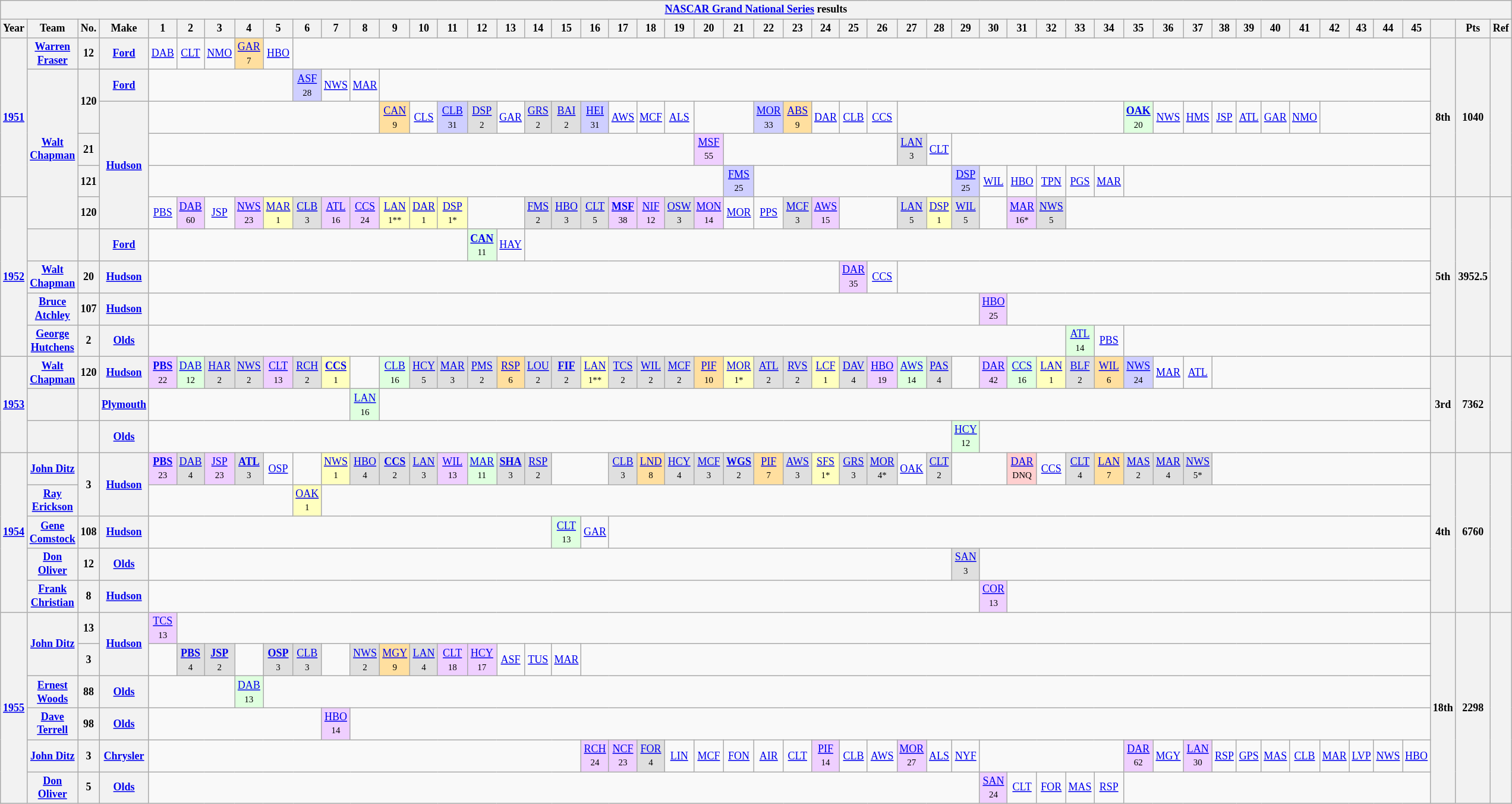<table class="wikitable" style="text-align:center; font-size:75%">
<tr>
<th colspan="69"><a href='#'>NASCAR Grand National Series</a> results</th>
</tr>
<tr>
<th>Year</th>
<th>Team</th>
<th>No.</th>
<th>Make</th>
<th>1</th>
<th>2</th>
<th>3</th>
<th>4</th>
<th>5</th>
<th>6</th>
<th>7</th>
<th>8</th>
<th>9</th>
<th>10</th>
<th>11</th>
<th>12</th>
<th>13</th>
<th>14</th>
<th>15</th>
<th>16</th>
<th>17</th>
<th>18</th>
<th>19</th>
<th>20</th>
<th>21</th>
<th>22</th>
<th>23</th>
<th>24</th>
<th>25</th>
<th>26</th>
<th>27</th>
<th>28</th>
<th>29</th>
<th>30</th>
<th>31</th>
<th>32</th>
<th>33</th>
<th>34</th>
<th>35</th>
<th>36</th>
<th>37</th>
<th>38</th>
<th>39</th>
<th>40</th>
<th>41</th>
<th>42</th>
<th>43</th>
<th>44</th>
<th>45</th>
<th></th>
<th>Pts</th>
<th>Ref</th>
</tr>
<tr>
<th rowspan=5><a href='#'>1951</a></th>
<th><a href='#'>Warren Fraser</a></th>
<th>12</th>
<th><a href='#'>Ford</a></th>
<td><a href='#'>DAB</a></td>
<td><a href='#'>CLT</a></td>
<td><a href='#'>NMO</a></td>
<td style="background:#FFDF9F;"><a href='#'>GAR</a> <br><small>7</small></td>
<td><a href='#'>HBO</a></td>
<td colspan=40></td>
<th rowspan=5>8th</th>
<th rowspan=5>1040</th>
<th rowspan=5></th>
</tr>
<tr>
<th rowspan=5><a href='#'>Walt Chapman</a></th>
<th rowspan=2>120</th>
<th><a href='#'>Ford</a></th>
<td colspan=5></td>
<td style="background:#CFCFFF;"><a href='#'>ASF</a> <br><small>28</small></td>
<td><a href='#'>NWS</a></td>
<td><a href='#'>MAR</a></td>
<td colspan=37></td>
</tr>
<tr>
<th rowspan=4><a href='#'>Hudson</a></th>
<td colspan=8></td>
<td style="background:#FFDF9F;"><a href='#'>CAN</a> <br><small>9</small></td>
<td><a href='#'>CLS</a></td>
<td style="background:#CFCFFF;"><a href='#'>CLB</a> <br><small>31</small></td>
<td style="background:#DFDFDF;"><a href='#'>DSP</a> <br><small>2</small></td>
<td><a href='#'>GAR</a></td>
<td style="background:#DFDFDF;"><a href='#'>GRS</a> <br><small>2</small></td>
<td style="background:#DFDFDF;"><a href='#'>BAI</a> <br><small>2</small></td>
<td style="background:#CFCFFF;"><a href='#'>HEI</a> <br><small>31</small></td>
<td><a href='#'>AWS</a></td>
<td><a href='#'>MCF</a></td>
<td><a href='#'>ALS</a></td>
<td colspan=2></td>
<td style="background:#CFCFFF;"><a href='#'>MOR</a> <br><small>33</small></td>
<td style="background:#FFDF9F;"><a href='#'>ABS</a> <br><small>9</small></td>
<td><a href='#'>DAR</a></td>
<td><a href='#'>CLB</a></td>
<td><a href='#'>CCS</a></td>
<td colspan=8></td>
<td style="background:#DFFFDF;"><strong><a href='#'>OAK</a></strong> <br><small>20</small></td>
<td><a href='#'>NWS</a></td>
<td><a href='#'>HMS</a></td>
<td><a href='#'>JSP</a></td>
<td><a href='#'>ATL</a></td>
<td><a href='#'>GAR</a></td>
<td><a href='#'>NMO</a></td>
<td colspan="4"></td>
</tr>
<tr>
<th>21</th>
<td colspan=19></td>
<td style="background:#EFCFFF;"><a href='#'>MSF</a> <br><small>55</small></td>
<td colspan=6></td>
<td style="background:#DFDFDF;"><a href='#'>LAN</a> <br><small>3</small></td>
<td><a href='#'>CLT</a></td>
<td colspan=17></td>
</tr>
<tr>
<th>121</th>
<td colspan=20></td>
<td style="background:#CFCFFF;"><a href='#'>FMS</a> <br><small>25</small></td>
<td colspan=7></td>
<td style="background:#CFCFFF;"><a href='#'>DSP</a> <br><small>25</small></td>
<td><a href='#'>WIL</a></td>
<td><a href='#'>HBO</a></td>
<td><a href='#'>TPN</a></td>
<td><a href='#'>PGS</a></td>
<td><a href='#'>MAR</a></td>
<td colspan=11></td>
</tr>
<tr>
<th rowspan=5><a href='#'>1952</a></th>
<th>120</th>
<td><a href='#'>PBS</a></td>
<td style="background:#EFCFFF;"><a href='#'>DAB</a> <br><small>60</small></td>
<td><a href='#'>JSP</a></td>
<td style="background:#EFCFFF;"><a href='#'>NWS</a> <br><small>23</small></td>
<td style="background:#FFFFBF;"><a href='#'>MAR</a> <br><small>1</small></td>
<td style="background:#DFDFDF;"><a href='#'>CLB</a> <br><small>3</small></td>
<td style="background:#EFCFFF;"><a href='#'>ATL</a> <br><small>16</small></td>
<td style="background:#EFCFFF;"><a href='#'>CCS</a> <br><small>24</small></td>
<td style="background:#FFFFBF;"><a href='#'>LAN</a> <br><small>1**</small></td>
<td style="background:#FFFFBF;"><a href='#'>DAR</a> <br><small>1</small></td>
<td style="background:#FFFFBF;"><a href='#'>DSP</a> <br><small>1*</small></td>
<td colspan=2></td>
<td style="background:#DFDFDF;"><a href='#'>FMS</a> <br><small>2</small></td>
<td style="background:#DFDFDF;"><a href='#'>HBO</a> <br><small>3</small></td>
<td style="background:#DFDFDF;"><a href='#'>CLT</a> <br><small>5</small></td>
<td style="background:#EFCFFF;"><strong><a href='#'>MSF</a></strong> <br><small>38</small></td>
<td style="background:#EFCFFF;"><a href='#'>NIF</a> <br><small>12</small></td>
<td style="background:#DFDFDF;"><a href='#'>OSW</a> <br><small>3</small></td>
<td style="background:#EFCFFF;"><a href='#'>MON</a> <br><small>14</small></td>
<td><a href='#'>MOR</a></td>
<td><a href='#'>PPS</a></td>
<td style="background:#DFDFDF;"><a href='#'>MCF</a> <br><small>3</small></td>
<td style="background:#EFCFFF;"><a href='#'>AWS</a> <br><small>15</small></td>
<td colspan=2></td>
<td style="background:#DFDFDF;"><a href='#'>LAN</a> <br><small>5</small></td>
<td style="background:#FFFFBF;"><a href='#'>DSP</a> <br><small>1</small></td>
<td style="background:#DFDFDF;"><a href='#'>WIL</a> <br><small>5</small></td>
<td></td>
<td style="background:#EFCFFF;"><a href='#'>MAR</a> <br><small>16*</small></td>
<td style="background:#DFDFDF;"><a href='#'>NWS</a> <br><small>5</small></td>
<td colspan=13></td>
<th rowspan=5>5th</th>
<th rowspan=5>3952.5</th>
<th rowspan=5></th>
</tr>
<tr>
<th></th>
<th></th>
<th><a href='#'>Ford</a></th>
<td colspan=11></td>
<td style="background:#DFFFDF;"><strong><a href='#'>CAN</a></strong> <br><small>11</small></td>
<td><a href='#'>HAY</a></td>
<td colspan=32></td>
</tr>
<tr>
<th><a href='#'>Walt Chapman</a></th>
<th>20</th>
<th><a href='#'>Hudson</a></th>
<td colspan=24></td>
<td style="background:#EFCFFF;"><a href='#'>DAR</a> <br><small>35</small></td>
<td><a href='#'>CCS</a></td>
<td colspan=19></td>
</tr>
<tr>
<th><a href='#'>Bruce Atchley</a></th>
<th>107</th>
<th><a href='#'>Hudson</a></th>
<td colspan=29></td>
<td style="background:#EFCFFF;"><a href='#'>HBO</a> <br><small>25</small></td>
<td colspan=15></td>
</tr>
<tr>
<th><a href='#'>George Hutchens</a></th>
<th>2</th>
<th><a href='#'>Olds</a></th>
<td colspan=32></td>
<td style="background:#DFFFDF;"><a href='#'>ATL</a> <br><small>14</small></td>
<td><a href='#'>PBS</a></td>
<td colspan="11"></td>
</tr>
<tr>
<th rowspan=3><a href='#'>1953</a></th>
<th><a href='#'>Walt Chapman</a></th>
<th>120</th>
<th><a href='#'>Hudson</a></th>
<td style="background:#EFCFFF;"><strong><a href='#'>PBS</a></strong> <br><small>22</small></td>
<td style="background:#DFFFDF;"><a href='#'>DAB</a> <br><small>12</small></td>
<td style="background:#DFDFDF;"><a href='#'>HAR</a> <br><small>2</small></td>
<td style="background:#DFDFDF;"><a href='#'>NWS</a> <br><small>2</small></td>
<td style="background:#EFCFFF;"><a href='#'>CLT</a> <br><small>13</small></td>
<td style="background:#DFDFDF;"><a href='#'>RCH</a> <br><small>2</small></td>
<td style="background:#FFFFBF;"><strong><a href='#'>CCS</a></strong> <br><small>1</small></td>
<td></td>
<td style="background:#DFFFDF;"><a href='#'>CLB</a> <br><small>16</small></td>
<td style="background:#DFDFDF;"><a href='#'>HCY</a> <br><small>5</small></td>
<td style="background:#DFDFDF;"><a href='#'>MAR</a> <br><small>3</small></td>
<td style="background:#DFDFDF;"><a href='#'>PMS</a> <br><small>2</small></td>
<td style="background:#FFDF9F;"><a href='#'>RSP</a> <br><small>6</small></td>
<td style="background:#DFDFDF;"><a href='#'>LOU</a> <br><small>2</small></td>
<td style="background:#DFDFDF;"><strong><a href='#'>FIF</a></strong> <br><small>2</small></td>
<td style="background:#FFFFBF;"><a href='#'>LAN</a> <br><small>1**</small></td>
<td style="background:#DFDFDF;"><a href='#'>TCS</a> <br><small>2</small></td>
<td style="background:#DFDFDF;"><a href='#'>WIL</a> <br><small>2</small></td>
<td style="background:#DFDFDF;"><a href='#'>MCF</a> <br><small>2</small></td>
<td style="background:#FFDF9F;"><a href='#'>PIF</a> <br><small>10</small></td>
<td style="background:#FFFFBF;"><a href='#'>MOR</a> <br><small>1*</small></td>
<td style="background:#DFDFDF;"><a href='#'>ATL</a> <br><small>2</small></td>
<td style="background:#DFDFDF;"><a href='#'>RVS</a> <br><small>2</small></td>
<td style="background:#FFFFBF;"><a href='#'>LCF</a> <br><small>1</small></td>
<td style="background:#DFDFDF;"><a href='#'>DAV</a> <br><small>4</small></td>
<td style="background:#EFCFFF;"><a href='#'>HBO</a> <br><small>19</small></td>
<td style="background:#DFFFDF;"><a href='#'>AWS</a> <br><small>14</small></td>
<td style="background:#DFDFDF;"><a href='#'>PAS</a> <br><small>4</small></td>
<td></td>
<td style="background:#EFCFFF;"><a href='#'>DAR</a> <br><small>42</small></td>
<td style="background:#DFFFDF;"><a href='#'>CCS</a> <br><small>16</small></td>
<td style="background:#FFFFBF;"><a href='#'>LAN</a> <br><small>1</small></td>
<td style="background:#DFDFDF;"><a href='#'>BLF</a> <br><small>2</small></td>
<td style="background:#FFDF9F;"><a href='#'>WIL</a> <br><small>6</small></td>
<td style="background:#CFCFFF;"><a href='#'>NWS</a> <br><small>24</small></td>
<td><a href='#'>MAR</a></td>
<td><a href='#'>ATL</a></td>
<td colspan="8"></td>
<th rowspan=3>3rd</th>
<th rowspan=3>7362</th>
<th rowspan=3></th>
</tr>
<tr>
<th></th>
<th></th>
<th><a href='#'>Plymouth</a></th>
<td colspan=7></td>
<td style="background:#DFFFDF;"><a href='#'>LAN</a> <br><small>16</small></td>
<td colspan=37></td>
</tr>
<tr>
<th></th>
<th></th>
<th><a href='#'>Olds</a></th>
<td colspan=28></td>
<td style="background:#DFFFDF;"><a href='#'>HCY</a> <br><small>12</small></td>
<td colspan=16></td>
</tr>
<tr>
<th rowspan=5><a href='#'>1954</a></th>
<th><a href='#'>John Ditz</a></th>
<th rowspan=2>3</th>
<th rowspan=2><a href='#'>Hudson</a></th>
<td style="background:#EFCFFF;"><strong><a href='#'>PBS</a></strong> <br><small>23</small></td>
<td style="background:#DFDFDF;"><a href='#'>DAB</a> <br><small>4</small></td>
<td style="background:#EFCFFF;"><a href='#'>JSP</a> <br><small>23</small></td>
<td style="background:#DFDFDF;"><strong><a href='#'>ATL</a></strong> <br><small>3</small></td>
<td><a href='#'>OSP</a></td>
<td></td>
<td style="background:#FFFFBF;"><a href='#'>NWS</a> <br><small>1</small></td>
<td style="background:#DFDFDF;"><a href='#'>HBO</a> <br><small>4</small></td>
<td style="background:#DFDFDF;"><strong><a href='#'>CCS</a></strong> <br><small>2</small></td>
<td style="background:#DFDFDF;"><a href='#'>LAN</a> <br><small>3</small></td>
<td style="background:#EFCFFF;"><a href='#'>WIL</a> <br><small>13</small></td>
<td style="background:#DFFFDF;"><a href='#'>MAR</a> <br><small>11</small></td>
<td style="background:#DFDFDF;"><strong><a href='#'>SHA</a></strong> <br><small>3</small></td>
<td style="background:#DFDFDF;"><a href='#'>RSP</a> <br><small>2</small></td>
<td colspan=2></td>
<td style="background:#DFDFDF;"><a href='#'>CLB</a> <br><small>3</small></td>
<td style="background:#FFDF9F;"><a href='#'>LND</a> <br><small>8</small></td>
<td style="background:#DFDFDF;"><a href='#'>HCY</a> <br><small>4</small></td>
<td style="background:#DFDFDF;"><a href='#'>MCF</a> <br><small>3</small></td>
<td style="background:#DFDFDF;"><strong><a href='#'>WGS</a></strong> <br><small>2</small></td>
<td style="background:#FFDF9F;"><a href='#'>PIF</a> <br><small>7</small></td>
<td style="background:#DFDFDF;"><a href='#'>AWS</a> <br><small>3</small></td>
<td style="background:#FFFFBF;"><a href='#'>SFS</a> <br><small>1*</small></td>
<td style="background:#DFDFDF;"><a href='#'>GRS</a> <br><small>3</small></td>
<td style="background:#DFDFDF;"><a href='#'>MOR</a> <br><small>4*</small></td>
<td><a href='#'>OAK</a></td>
<td style="background:#DFDFDF;"><a href='#'>CLT</a> <br><small>2</small></td>
<td colspan=2></td>
<td style="background:#FFCFCF;"><a href='#'>DAR</a> <br><small>DNQ</small></td>
<td><a href='#'>CCS</a></td>
<td style="background:#DFDFDF;"><a href='#'>CLT</a> <br><small>4</small></td>
<td style="background:#FFDF9F;"><a href='#'>LAN</a> <br><small>7</small></td>
<td style="background:#DFDFDF;"><a href='#'>MAS</a> <br><small>2</small></td>
<td style="background:#DFDFDF;"><a href='#'>MAR</a> <br><small>4</small></td>
<td style="background:#DFDFDF;"><a href='#'>NWS</a> <br><small>5*</small></td>
<td colspan="8"></td>
<th rowspan=5>4th</th>
<th rowspan=5>6760</th>
<th rowspan=5></th>
</tr>
<tr>
<th><a href='#'>Ray Erickson</a></th>
<td colspan=5></td>
<td style="background:#FFFFBF;"><a href='#'>OAK</a> <br><small>1</small></td>
<td colspan=39></td>
</tr>
<tr>
<th><a href='#'>Gene Comstock</a></th>
<th>108</th>
<th><a href='#'>Hudson</a></th>
<td colspan=14></td>
<td style="background:#DFFFDF;"><a href='#'>CLT</a> <br><small>13</small></td>
<td><a href='#'>GAR</a></td>
<td colspan=29></td>
</tr>
<tr>
<th><a href='#'>Don Oliver</a></th>
<th>12</th>
<th><a href='#'>Olds</a></th>
<td colspan=28></td>
<td style="background:#DFDFDF;"><a href='#'>SAN</a> <br><small>3</small></td>
<td colspan=16></td>
</tr>
<tr>
<th><a href='#'>Frank Christian</a></th>
<th>8</th>
<th><a href='#'>Hudson</a></th>
<td colspan=29></td>
<td style="background:#EFCFFF;"><a href='#'>COR</a> <br><small>13</small></td>
<td colspan=15></td>
</tr>
<tr>
<th rowspan=6><a href='#'>1955</a></th>
<th rowspan=2><a href='#'>John Ditz</a></th>
<th>13</th>
<th rowspan=2><a href='#'>Hudson</a></th>
<td style="background:#EFCFFF;"><a href='#'>TCS</a> <br><small>13</small></td>
<td colspan=44></td>
<th rowspan=6>18th</th>
<th rowspan=6>2298</th>
<th rowspan=6></th>
</tr>
<tr>
<th>3</th>
<td></td>
<td style="background:#DFDFDF;"><strong><a href='#'>PBS</a></strong> <br><small>4</small></td>
<td style="background:#DFDFDF;"><strong><a href='#'>JSP</a></strong> <br><small>2</small></td>
<td></td>
<td style="background:#DFDFDF;"><strong><a href='#'>OSP</a></strong> <br><small>3</small></td>
<td style="background:#DFDFDF;"><a href='#'>CLB</a> <br><small>3</small></td>
<td></td>
<td style="background:#DFDFDF;"><a href='#'>NWS</a> <br><small>2</small></td>
<td style="background:#FFDF9F;"><a href='#'>MGY</a> <br><small>9</small></td>
<td style="background:#DFDFDF;"><a href='#'>LAN</a> <br><small>4</small></td>
<td style="background:#EFCFFF;"><a href='#'>CLT</a> <br><small>18</small></td>
<td style="background:#EFCFFF;"><a href='#'>HCY</a> <br><small>17</small></td>
<td><a href='#'>ASF</a></td>
<td><a href='#'>TUS</a></td>
<td><a href='#'>MAR</a></td>
<td colspan=33></td>
</tr>
<tr>
<th><a href='#'>Ernest Woods</a></th>
<th>88</th>
<th><a href='#'>Olds</a></th>
<td colspan=3></td>
<td style="background:#DFFFDF;"><a href='#'>DAB</a> <br><small>13</small></td>
<td colspan=41></td>
</tr>
<tr>
<th><a href='#'>Dave Terrell</a></th>
<th>98</th>
<th><a href='#'>Olds</a></th>
<td colspan=6></td>
<td style="background:#EFCFFF;"><a href='#'>HBO</a> <br><small>14</small></td>
<td colspan=38></td>
</tr>
<tr>
<th><a href='#'>John Ditz</a></th>
<th>3</th>
<th><a href='#'>Chrysler</a></th>
<td colspan=15></td>
<td style="background:#EFCFFF;"><a href='#'>RCH</a> <br><small>24</small></td>
<td style="background:#EFCFFF;"><a href='#'>NCF</a> <br><small>23</small></td>
<td style="background:#DFDFDF;"><a href='#'>FOR</a> <br><small>4</small></td>
<td><a href='#'>LIN</a></td>
<td><a href='#'>MCF</a></td>
<td><a href='#'>FON</a></td>
<td><a href='#'>AIR</a></td>
<td><a href='#'>CLT</a></td>
<td style="background:#EFCFFF;"><a href='#'>PIF</a> <br><small>14</small></td>
<td><a href='#'>CLB</a></td>
<td><a href='#'>AWS</a></td>
<td style="background:#EFCFFF;"><a href='#'>MOR</a> <br><small>27</small></td>
<td><a href='#'>ALS</a></td>
<td><a href='#'>NYF</a></td>
<td colspan=5></td>
<td style="background:#EFCFFF;"><a href='#'>DAR</a> <br><small>62</small></td>
<td><a href='#'>MGY</a></td>
<td style="background:#EFCFFF;"><a href='#'>LAN</a> <br><small>30</small></td>
<td><a href='#'>RSP</a></td>
<td><a href='#'>GPS</a></td>
<td><a href='#'>MAS</a></td>
<td><a href='#'>CLB</a></td>
<td><a href='#'>MAR</a></td>
<td><a href='#'>LVP</a></td>
<td><a href='#'>NWS</a></td>
<td><a href='#'>HBO</a></td>
</tr>
<tr>
<th><a href='#'>Don Oliver</a></th>
<th>5</th>
<th><a href='#'>Olds</a></th>
<td colspan=29></td>
<td style="background:#EFCFFF;"><a href='#'>SAN</a> <br><small>24</small></td>
<td><a href='#'>CLT</a></td>
<td><a href='#'>FOR</a></td>
<td><a href='#'>MAS</a></td>
<td><a href='#'>RSP</a></td>
<td colspan=11></td>
</tr>
</table>
